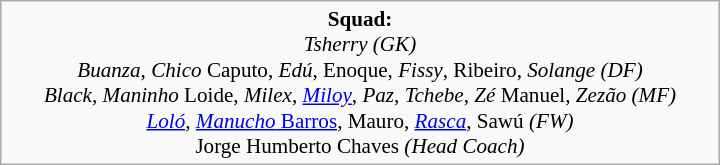<table class="wikitable" style="width:30em; margin:0.5em auto">
<tr>
<td style="font-size:88%" align="center"><strong>Squad:</strong><br><em>Tsherry</em> <em>(GK)</em><br><em>Buanza</em>, <em>Chico</em> Caputo, <em>Edú</em>, Enoque, <em>Fissy</em>, Ribeiro, <em>Solange</em> <em>(DF)</em><br><em>Black</em>, <em>Maninho</em> Loide, <em>Milex</em>, <em><a href='#'>Miloy</a></em>, <em>Paz</em>, <em>Tchebe</em>, <em>Zé</em> Manuel, <em>Zezão</em> <em>(MF)</em><br><em><a href='#'>Loló</a></em>, <a href='#'><em>Manucho</em> Barros</a>, Mauro, <em><a href='#'>Rasca</a></em>, Sawú <em>(FW)</em><br>Jorge Humberto Chaves <em>(Head Coach)</em></td>
</tr>
</table>
